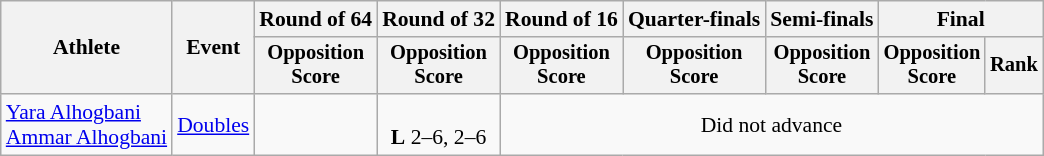<table class=wikitable style="font-size:90%; text-align:center;">
<tr>
<th rowspan="2">Athlete</th>
<th rowspan="2">Event</th>
<th>Round of 64</th>
<th>Round of 32</th>
<th>Round of 16</th>
<th>Quarter-finals</th>
<th>Semi-finals</th>
<th colspan=2>Final</th>
</tr>
<tr style="font-size:95%">
<th>Opposition<br>Score</th>
<th>Opposition<br>Score</th>
<th>Opposition<br>Score</th>
<th>Opposition<br>Score</th>
<th>Opposition<br>Score</th>
<th>Opposition<br>Score</th>
<th>Rank</th>
</tr>
<tr>
<td align=left><a href='#'>Yara Alhogbani</a><br><a href='#'>Ammar Alhogbani</a></td>
<td align=left><a href='#'>Doubles</a></td>
<td></td>
<td><br><strong>L</strong> 2–6, 2–6</td>
<td colspan=5>Did not advance</td>
</tr>
</table>
